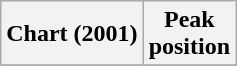<table class="wikitable sortable">
<tr>
<th align="left">Chart (2001)</th>
<th align="center">Peak<br>position</th>
</tr>
<tr>
</tr>
</table>
